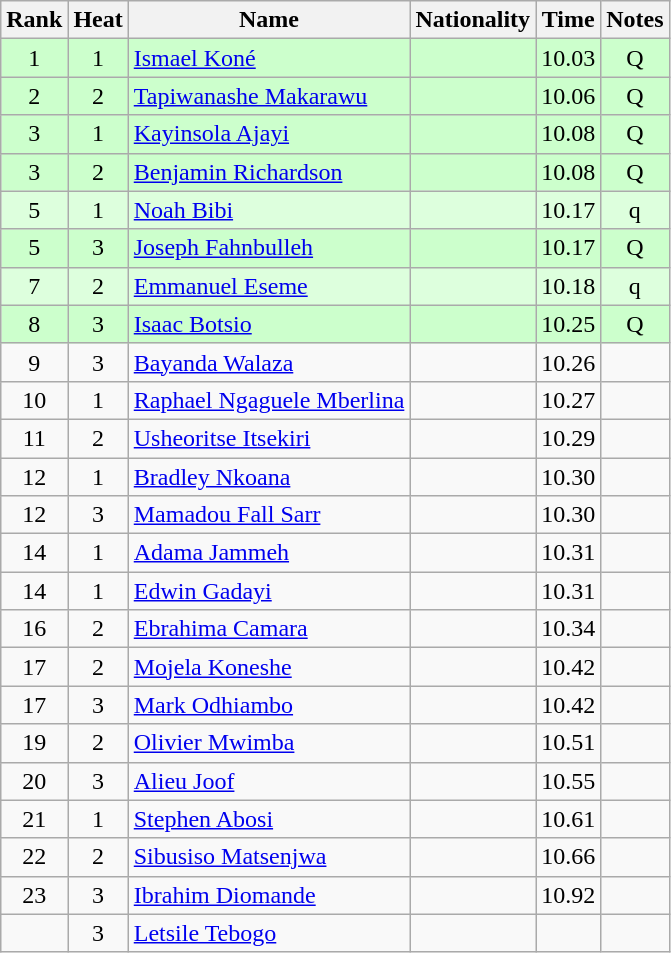<table class="wikitable sortable" style="text-align:center">
<tr>
<th>Rank</th>
<th>Heat</th>
<th>Name</th>
<th>Nationality</th>
<th>Time</th>
<th>Notes</th>
</tr>
<tr bgcolor=ccffcc>
<td>1</td>
<td>1</td>
<td align=left><a href='#'>Ismael Koné</a></td>
<td align=left></td>
<td>10.03</td>
<td>Q</td>
</tr>
<tr bgcolor=ccffcc>
<td>2</td>
<td>2</td>
<td align=left><a href='#'>Tapiwanashe Makarawu</a></td>
<td align=left></td>
<td>10.06</td>
<td>Q</td>
</tr>
<tr bgcolor=ccffcc>
<td>3</td>
<td>1</td>
<td align=left><a href='#'>Kayinsola Ajayi</a></td>
<td align=left></td>
<td>10.08</td>
<td>Q</td>
</tr>
<tr bgcolor=ccffcc>
<td>3</td>
<td>2</td>
<td align=left><a href='#'>Benjamin Richardson</a></td>
<td align=left></td>
<td>10.08</td>
<td>Q</td>
</tr>
<tr bgcolor=ddffdd>
<td>5</td>
<td>1</td>
<td align=left><a href='#'>Noah Bibi</a></td>
<td align=left></td>
<td>10.17</td>
<td>q</td>
</tr>
<tr bgcolor=ccffcc>
<td>5</td>
<td>3</td>
<td align=left><a href='#'>Joseph Fahnbulleh</a></td>
<td align=left></td>
<td>10.17</td>
<td>Q</td>
</tr>
<tr bgcolor=ddffdd>
<td>7</td>
<td>2</td>
<td align=left><a href='#'>Emmanuel Eseme</a></td>
<td align=left></td>
<td>10.18</td>
<td>q</td>
</tr>
<tr bgcolor=ccffcc>
<td>8</td>
<td>3</td>
<td align=left><a href='#'>Isaac Botsio</a></td>
<td align=left></td>
<td>10.25</td>
<td>Q</td>
</tr>
<tr>
<td>9</td>
<td>3</td>
<td align=left><a href='#'>Bayanda Walaza</a></td>
<td align=left></td>
<td>10.26</td>
<td></td>
</tr>
<tr>
<td>10</td>
<td>1</td>
<td align=left><a href='#'>Raphael Ngaguele Mberlina</a></td>
<td align=left></td>
<td>10.27</td>
<td></td>
</tr>
<tr>
<td>11</td>
<td>2</td>
<td align=left><a href='#'>Usheoritse Itsekiri</a></td>
<td align=left></td>
<td>10.29</td>
<td></td>
</tr>
<tr>
<td>12</td>
<td>1</td>
<td align=left><a href='#'>Bradley Nkoana</a></td>
<td align=left></td>
<td>10.30</td>
<td></td>
</tr>
<tr>
<td>12</td>
<td>3</td>
<td align=left><a href='#'>Mamadou Fall Sarr</a></td>
<td align=left></td>
<td>10.30</td>
<td></td>
</tr>
<tr>
<td>14</td>
<td>1</td>
<td align=left><a href='#'>Adama Jammeh</a></td>
<td align=left></td>
<td>10.31</td>
<td></td>
</tr>
<tr>
<td>14</td>
<td>1</td>
<td align=left><a href='#'>Edwin Gadayi</a></td>
<td align=left></td>
<td>10.31</td>
<td></td>
</tr>
<tr>
<td>16</td>
<td>2</td>
<td align=left><a href='#'>Ebrahima Camara</a></td>
<td align=left></td>
<td>10.34</td>
<td></td>
</tr>
<tr>
<td>17</td>
<td>2</td>
<td align=left><a href='#'>Mojela Koneshe</a></td>
<td align=left></td>
<td>10.42</td>
<td></td>
</tr>
<tr>
<td>17</td>
<td>3</td>
<td align=left><a href='#'>Mark Odhiambo</a></td>
<td align=left></td>
<td>10.42</td>
<td></td>
</tr>
<tr>
<td>19</td>
<td>2</td>
<td align=left><a href='#'>Olivier Mwimba</a></td>
<td align=left></td>
<td>10.51</td>
<td></td>
</tr>
<tr>
<td>20</td>
<td>3</td>
<td align=left><a href='#'>Alieu Joof</a></td>
<td align=left></td>
<td>10.55</td>
<td></td>
</tr>
<tr>
<td>21</td>
<td>1</td>
<td align=left><a href='#'>Stephen Abosi</a></td>
<td align=left></td>
<td>10.61</td>
<td></td>
</tr>
<tr>
<td>22</td>
<td>2</td>
<td align=left><a href='#'>Sibusiso Matsenjwa</a></td>
<td align=left></td>
<td>10.66</td>
<td></td>
</tr>
<tr>
<td>23</td>
<td>3</td>
<td align=left><a href='#'>Ibrahim Diomande</a></td>
<td align=left></td>
<td>10.92</td>
<td></td>
</tr>
<tr>
<td></td>
<td>3</td>
<td align=left><a href='#'>Letsile Tebogo</a></td>
<td align=left></td>
<td></td>
<td></td>
</tr>
</table>
